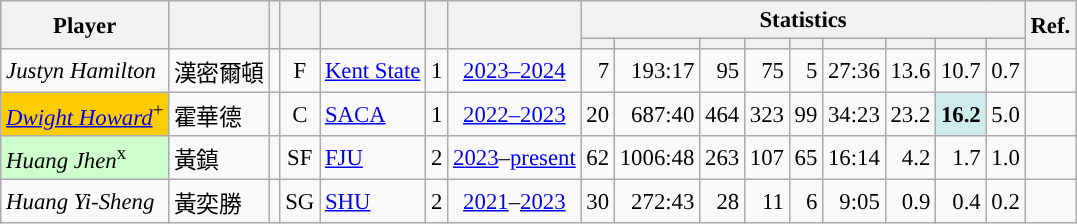<table class="wikitable sortable" style="font-size:95%; text-align:right;">
<tr>
<th rowspan="2">Player</th>
<th rowspan="2"></th>
<th rowspan="2"></th>
<th rowspan="2"></th>
<th rowspan="2"></th>
<th rowspan="2"></th>
<th rowspan="2"></th>
<th colspan="9">Statistics</th>
<th rowspan="2">Ref.</th>
</tr>
<tr>
<th></th>
<th></th>
<th></th>
<th></th>
<th></th>
<th></th>
<th></th>
<th></th>
<th></th>
</tr>
<tr>
<td align="left"><em>Justyn Hamilton</em></td>
<td align="left">漢密爾頓</td>
<td align="center"></td>
<td align="center">F</td>
<td align="left"><a href='#'>Kent State</a></td>
<td align="center">1</td>
<td align="center"><a href='#'>2023–2024</a></td>
<td>7</td>
<td>193:17</td>
<td>95</td>
<td>75</td>
<td>5</td>
<td>27:36</td>
<td>13.6</td>
<td>10.7</td>
<td>0.7</td>
<td align="center"></td>
</tr>
<tr>
<td align="left" bgcolor="#FFCC00"><em><a href='#'>Dwight Howard</a></em><sup>+</sup></td>
<td align="left">霍華德</td>
<td align="center"></td>
<td align="center">C</td>
<td align="left"><a href='#'>SACA</a></td>
<td align="center">1</td>
<td align="center"><a href='#'>2022–2023</a></td>
<td>20</td>
<td>687:40</td>
<td>464</td>
<td>323</td>
<td>99</td>
<td>34:23</td>
<td>23.2</td>
<td bgcolor="#CFECEC"><strong>16.2</strong></td>
<td>5.0</td>
<td align="center"></td>
</tr>
<tr>
<td align="left" bgcolor="#CCFFCC"><em>Huang Jhen</em><sup>x</sup></td>
<td align="left">黃鎮</td>
<td align="center"></td>
<td align="center">SF</td>
<td align="left"><a href='#'>FJU</a></td>
<td align="center">2</td>
<td align="center"><a href='#'>2023</a>–<a href='#'>present</a></td>
<td>62</td>
<td>1006:48</td>
<td>263</td>
<td>107</td>
<td>65</td>
<td>16:14</td>
<td>4.2</td>
<td>1.7</td>
<td>1.0</td>
<td align="center"></td>
</tr>
<tr>
<td align="left"><em>Huang Yi-Sheng</em></td>
<td align="left">黃奕勝</td>
<td align="center"></td>
<td align="center">SG</td>
<td align="left"><a href='#'>SHU</a></td>
<td align="center">2</td>
<td align="center"><a href='#'>2021</a>–<a href='#'>2023</a></td>
<td>30</td>
<td>272:43</td>
<td>28</td>
<td>11</td>
<td>6</td>
<td>9:05</td>
<td>0.9</td>
<td>0.4</td>
<td>0.2</td>
<td align="center"></td>
</tr>
</table>
